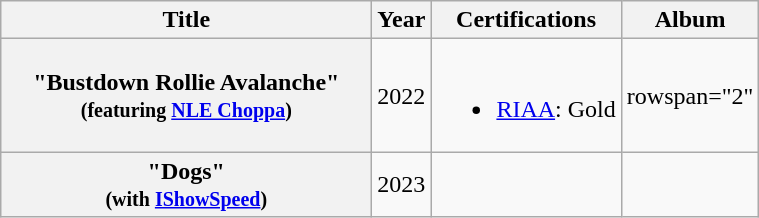<table class="wikitable plainrowheaders" style="text-align:center;">
<tr>
<th scope="col" style="width:15em;">Title</th>
<th scope="col">Year</th>
<th>Certifications</th>
<th scope="col">Album</th>
</tr>
<tr>
<th scope="row">"Bustdown Rollie Avalanche"<br><small>(featuring <a href='#'>NLE Choppa</a>)</small></th>
<td>2022</td>
<td><br><ul><li><a href='#'>RIAA</a>: Gold</li></ul></td>
<td>rowspan="2" </td>
</tr>
<tr>
<th scope="row">"Dogs"<br><small>(with <a href='#'>IShowSpeed</a>)</small></th>
<td>2023</td>
<td></td>
</tr>
</table>
